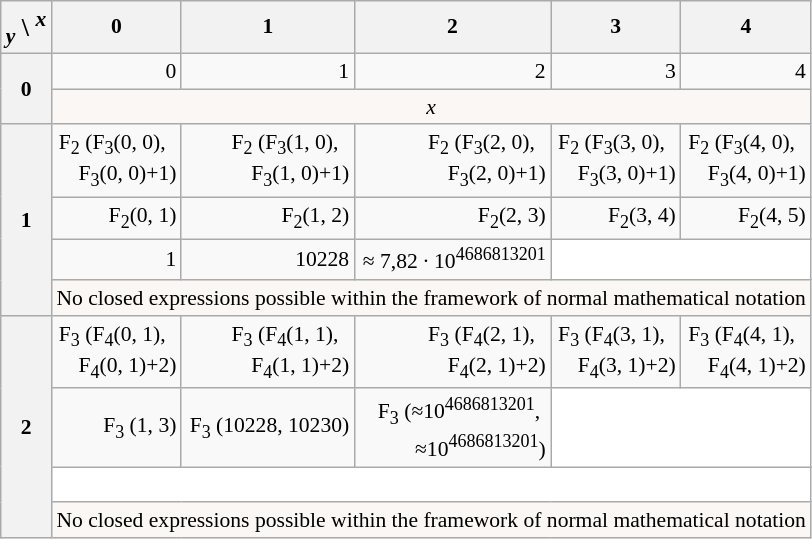<table class="wikitable" style="text-align:right; font-size:90%">
<tr>
<th><big><em><sub>y</sub></em> \ <em><sup>x</sup></em></big></th>
<th>0</th>
<th>1</th>
<th>2</th>
<th>3</th>
<th>4</th>
</tr>
<tr>
<th rowspan="2">0</th>
<td>0</td>
<td>1</td>
<td>2</td>
<td>3</td>
<td>4</td>
</tr>
<tr>
<td colspan="5" align="center" style="background:#FAF7F4"><em>x</em></td>
</tr>
<tr>
<th rowspan="4">1</th>
<td>F<sub>2</sub> (F<sub>3</sub>(0, 0),  <br>F<sub>3</sub>(0, 0)+1)</td>
<td>F<sub>2</sub> (F<sub>3</sub>(1, 0),  <br>F<sub>3</sub>(1, 0)+1)</td>
<td>F<sub>2</sub> (F<sub>3</sub>(2, 0),  <br>F<sub>3</sub>(2, 0)+1)</td>
<td>F<sub>2</sub> (F<sub>3</sub>(3, 0),  <br>F<sub>3</sub>(3, 0)+1)</td>
<td>F<sub>2</sub> (F<sub>3</sub>(4, 0),  <br>F<sub>3</sub>(4, 0)+1)</td>
</tr>
<tr>
<td>F<sub>2</sub>(0, 1)</td>
<td>F<sub>2</sub>(1, 2)</td>
<td>F<sub>2</sub>(2, 3)</td>
<td>F<sub>2</sub>(3, 4)</td>
<td>F<sub>2</sub>(4, 5)</td>
</tr>
<tr>
<td>1</td>
<td>10228</td>
<td>≈ 7,82 · 10<sup>4686813201</sup></td>
<td style="background:white;" colspan="2"></td>
</tr>
<tr>
<td colspan="5" align="center" style="background:#FAF7F4">No closed expressions possible within the framework of normal mathematical notation</td>
</tr>
<tr>
<th rowspan="4">2</th>
<td>F<sub>3</sub> (F<sub>4</sub>(0, 1),  <br>F<sub>4</sub>(0, 1)+2)</td>
<td>F<sub>3</sub> (F<sub>4</sub>(1, 1),  <br>F<sub>4</sub>(1, 1)+2)</td>
<td>F<sub>3</sub> (F<sub>4</sub>(2, 1),  <br>F<sub>4</sub>(2, 1)+2)</td>
<td>F<sub>3</sub> (F<sub>4</sub>(3, 1),  <br>F<sub>4</sub>(3, 1)+2)</td>
<td>F<sub>3</sub> (F<sub>4</sub>(4, 1),  <br>F<sub>4</sub>(4, 1)+2)</td>
</tr>
<tr>
<td>F<sub>3</sub> (1, 3)</td>
<td>F<sub>3</sub> (10228, 10230)</td>
<td>F<sub>3</sub> (≈10<sup>4686813201</sup>, <br>≈10<sup>4686813201</sup>)</td>
<td style="background:white;" colspan="2"></td>
</tr>
<tr>
<td style="background:white;" colspan="5"> </td>
</tr>
<tr>
<td colspan="5" align="center" style="background:#FAF7F4">No closed expressions possible within the framework of normal mathematical notation</td>
</tr>
</table>
